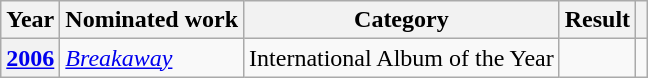<table class="wikitable plainrowheaders">
<tr>
<th>Year</th>
<th>Nominated work</th>
<th>Category</th>
<th>Result</th>
<th></th>
</tr>
<tr>
<th scope="row"><a href='#'>2006</a></th>
<td><em><a href='#'>Breakaway</a></em></td>
<td>International Album of the Year</td>
<td></td>
<td align="center"></td>
</tr>
</table>
